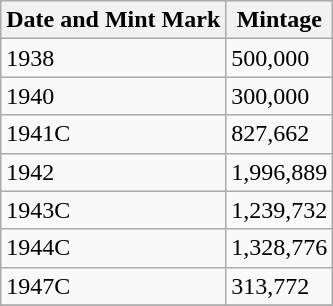<table class="wikitable">
<tr>
<th>Date and Mint Mark</th>
<th>Mintage</th>
</tr>
<tr>
<td>1938</td>
<td>500,000</td>
</tr>
<tr>
<td>1940</td>
<td>300,000</td>
</tr>
<tr>
<td>1941C</td>
<td>827,662</td>
</tr>
<tr>
<td>1942</td>
<td>1,996,889</td>
</tr>
<tr>
<td>1943C</td>
<td>1,239,732</td>
</tr>
<tr>
<td>1944C</td>
<td>1,328,776</td>
</tr>
<tr>
<td>1947C</td>
<td>313,772</td>
</tr>
<tr>
</tr>
</table>
